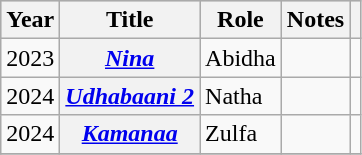<table class="wikitable sortable plainrowheaders">
<tr style="background:#ccc; text-align:center;">
<th scope="col">Year</th>
<th scope="col">Title</th>
<th scope="col">Role</th>
<th scope="col">Notes</th>
<th scope="col" class="unsortable"></th>
</tr>
<tr>
<td>2023</td>
<th scope="row"><em><a href='#'>Nina</a></em></th>
<td>Abidha</td>
<td></td>
<td style="text-align:center;"></td>
</tr>
<tr>
<td>2024</td>
<th scope="row"><em><a href='#'>Udhabaani 2</a></em></th>
<td>Natha</td>
<td></td>
<td style="text-align:center;"></td>
</tr>
<tr>
<td>2024</td>
<th scope="row"><em><a href='#'>Kamanaa</a></em></th>
<td>Zulfa</td>
<td></td>
<td style="text-align: center;"></td>
</tr>
<tr>
</tr>
</table>
